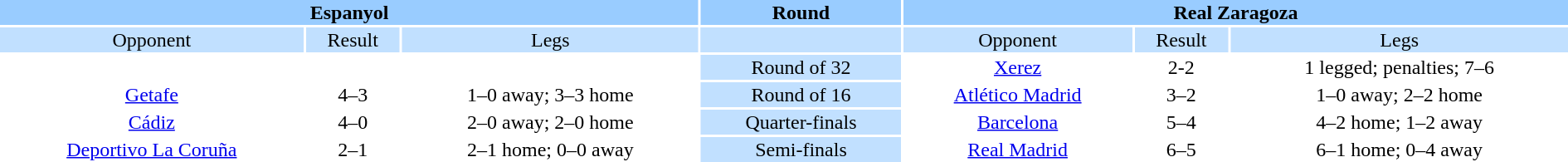<table width="100%" style="text-align:center">
<tr valign=top bgcolor=#99ccff>
<th colspan=3 style="width:1*">Espanyol</th>
<th><strong>Round</strong></th>
<th colspan=3 style="width:1*">Real Zaragoza</th>
</tr>
<tr valign=top bgcolor=#c1e0ff>
<td>Opponent</td>
<td>Result</td>
<td>Legs</td>
<td bgcolor=#c1e0ff></td>
<td>Opponent</td>
<td>Result</td>
<td>Legs</td>
</tr>
<tr>
<td></td>
<td></td>
<td></td>
<td bgcolor="#c1e0ff">Round of 32</td>
<td><a href='#'>Xerez</a></td>
<td>2-2</td>
<td>1 legged; penalties; 7–6</td>
</tr>
<tr>
<td><a href='#'>Getafe</a></td>
<td>4–3</td>
<td>1–0 away; 3–3 home</td>
<td bgcolor="#c1e0ff">Round of 16</td>
<td><a href='#'>Atlético Madrid</a></td>
<td>3–2</td>
<td>1–0 away; 2–2 home</td>
</tr>
<tr>
<td><a href='#'>Cádiz</a></td>
<td>4–0</td>
<td>2–0 away; 2–0 home</td>
<td bgcolor="#c1e0ff">Quarter-finals</td>
<td><a href='#'>Barcelona</a></td>
<td>5–4</td>
<td>4–2 home; 1–2 away</td>
</tr>
<tr>
<td><a href='#'>Deportivo La Coruña</a></td>
<td>2–1</td>
<td>2–1 home; 0–0 away</td>
<td bgcolor="#c1e0ff">Semi-finals</td>
<td><a href='#'>Real Madrid</a></td>
<td>6–5</td>
<td>6–1 home; 0–4 away</td>
</tr>
</table>
